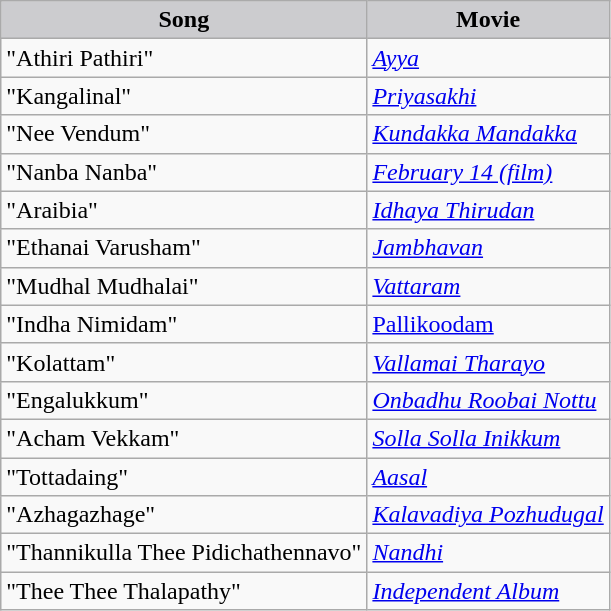<table class="wikitable">
<tr style="background:#cccccf; text-align:center;">
<td><strong>Song</strong></td>
<td><strong>Movie</strong></td>
</tr>
<tr>
<td>"Athiri Pathiri"</td>
<td><em><a href='#'>Ayya</a></em></td>
</tr>
<tr>
<td>"Kangalinal"</td>
<td><em><a href='#'>Priyasakhi</a></em></td>
</tr>
<tr>
<td>"Nee Vendum"</td>
<td><em><a href='#'>Kundakka Mandakka</a></em></td>
</tr>
<tr>
<td>"Nanba Nanba"</td>
<td><em><a href='#'>February 14 (film)</a></em></td>
</tr>
<tr>
<td>"Araibia"</td>
<td><em><a href='#'>Idhaya Thirudan</a></em></td>
</tr>
<tr>
<td>"Ethanai Varusham"</td>
<td><em><a href='#'>Jambhavan</a></em></td>
</tr>
<tr>
<td>"Mudhal Mudhalai"</td>
<td><em><a href='#'>Vattaram</a></em></td>
</tr>
<tr>
<td>"Indha Nimidam"</td>
<td><a href='#'>Pallikoodam</a></td>
</tr>
<tr>
<td>"Kolattam"</td>
<td><em><a href='#'>Vallamai Tharayo</a></em></td>
</tr>
<tr>
<td>"Engalukkum"</td>
<td><em><a href='#'>Onbadhu Roobai Nottu</a></em></td>
</tr>
<tr>
<td>"Acham Vekkam"</td>
<td><em><a href='#'>Solla Solla Inikkum</a></em></td>
</tr>
<tr>
<td>"Tottadaing"</td>
<td><em><a href='#'>Aasal</a></em></td>
</tr>
<tr>
<td>"Azhagazhage"</td>
<td><em><a href='#'>Kalavadiya Pozhudugal</a></em></td>
</tr>
<tr>
<td>"Thannikulla Thee Pidichathennavo"</td>
<td><em><a href='#'>Nandhi</a></em></td>
</tr>
<tr>
<td>"Thee Thee Thalapathy"</td>
<td><em><a href='#'>Independent Album</a></em></td>
</tr>
</table>
